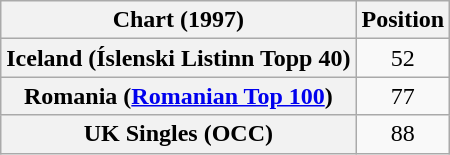<table class="wikitable sortable plainrowheaders" style="text-align:center">
<tr>
<th>Chart (1997)</th>
<th>Position</th>
</tr>
<tr>
<th scope="row">Iceland (Íslenski Listinn Topp 40)</th>
<td>52</td>
</tr>
<tr>
<th scope="row">Romania (<a href='#'>Romanian Top 100</a>)</th>
<td>77</td>
</tr>
<tr>
<th scope="row">UK Singles (OCC)</th>
<td>88</td>
</tr>
</table>
